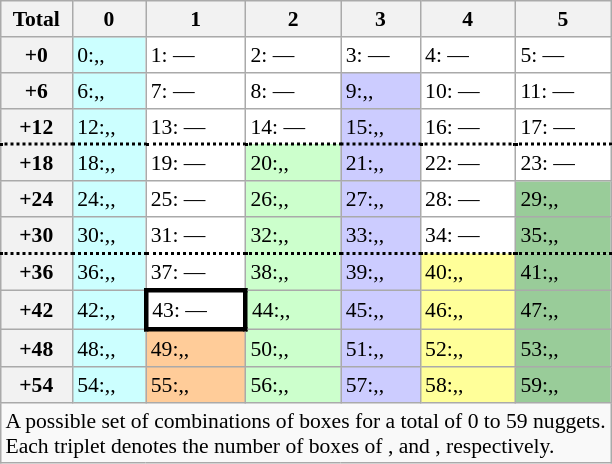<table class="wikitable" style="float:right;clear:right;margin-left:1ex;font-size:90%;">
<tr>
<th style="padding:0;">Total</th>
<th>0</th>
<th>1</th>
<th>2</th>
<th>3</th>
<th>4</th>
<th>5</th>
</tr>
<tr>
<th>+0</th>
<td bgcolor="#ccffff">0:,,</td>
<td bgcolor="#ffffff">1: —</td>
<td bgcolor="#ffffff">2: —</td>
<td bgcolor="#ffffff">3: —</td>
<td bgcolor="#ffffff">4: —</td>
<td bgcolor="#ffffff">5: —</td>
</tr>
<tr>
<th>+6</th>
<td bgcolor="#ccffff">6:,,</td>
<td bgcolor="#ffffff">7: —</td>
<td bgcolor="#ffffff">8: —</td>
<td bgcolor="#ccccff">9:,,</td>
<td bgcolor="#ffffff">10: —</td>
<td bgcolor="#ffffff">11: —</td>
</tr>
<tr>
<th>+12</th>
<td bgcolor="#ccffff">12:,,</td>
<td bgcolor="#ffffff">13: —</td>
<td bgcolor="#ffffff">14: —</td>
<td bgcolor="#ccccff">15:,,</td>
<td bgcolor="#ffffff">16: —</td>
<td bgcolor="#ffffff">17: —</td>
</tr>
<tr style="border-top:2px dotted;">
<th>+18</th>
<td bgcolor="#ccffff">18:,,</td>
<td bgcolor="#ffffff">19: —</td>
<td bgcolor="#ccffcc">20:,,</td>
<td bgcolor="#ccccff">21:,,</td>
<td bgcolor="#ffffff">22: —</td>
<td bgcolor="#ffffff">23: —</td>
</tr>
<tr>
<th>+24</th>
<td bgcolor="#ccffff">24:,,</td>
<td bgcolor="#ffffff">25: —</td>
<td bgcolor="#ccffcc">26:,,</td>
<td bgcolor="#ccccff">27:,,</td>
<td bgcolor="#ffffff">28: —</td>
<td bgcolor="#99cc99">29:,,</td>
</tr>
<tr>
<th>+30</th>
<td bgcolor="#ccffff">30:,,</td>
<td bgcolor="#ffffff">31: —</td>
<td bgcolor="#ccffcc">32:,,</td>
<td bgcolor="#ccccff">33:,,</td>
<td bgcolor="#ffffff">34: —</td>
<td bgcolor="#99cc99">35:,,</td>
</tr>
<tr style="border-top:2px dotted;">
<th>+36</th>
<td bgcolor="#ccffff">36:,,</td>
<td bgcolor="#ffffff">37: —</td>
<td bgcolor="#ccffcc">38:,,</td>
<td bgcolor="#ccccff">39:,,</td>
<td bgcolor="#ffff99">40:,,</td>
<td bgcolor="#99cc99">41:,,</td>
</tr>
<tr>
<th>+42</th>
<td bgcolor="#ccffff">42:,,</td>
<td bgcolor="#ffffff" style="border:solid;">43: —</td>
<td bgcolor="#ccffcc">44:,,</td>
<td bgcolor="#ccccff">45:,,</td>
<td bgcolor="#ffff99">46:,,</td>
<td bgcolor="#99cc99">47:,,</td>
</tr>
<tr>
<th>+48</th>
<td bgcolor="#ccffff">48:,,</td>
<td bgcolor="#ffcc99">49:,,</td>
<td bgcolor="#ccffcc">50:,,</td>
<td bgcolor="#ccccff">51:,,</td>
<td bgcolor="#ffff99">52:,,</td>
<td bgcolor="#99cc99">53:,,</td>
</tr>
<tr>
<th>+54</th>
<td bgcolor="#ccffff">54:,,</td>
<td bgcolor="#ffcc99">55:,,</td>
<td bgcolor="#ccffcc">56:,,</td>
<td bgcolor="#ccccff">57:,,</td>
<td bgcolor="#ffff99">58:,,</td>
<td bgcolor="#99cc99">59:,,</td>
</tr>
<tr>
<td colspan="7">A possible set of combinations of boxes for a total of 0 to 59 nuggets.<br>Each triplet denotes the number of boxes of <strong></strong>, <strong></strong> and <strong></strong>, respectively.</td>
</tr>
</table>
